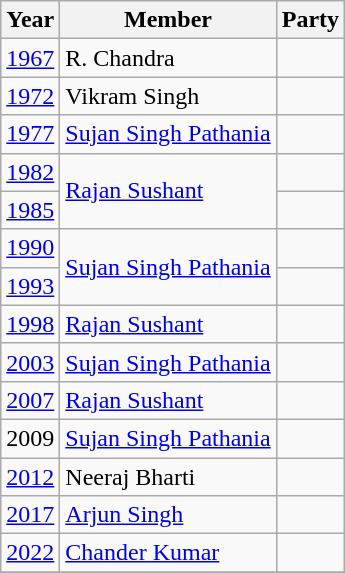<table class="wikitable sortable">
<tr>
<th>Year</th>
<th>Member</th>
<th colspan="2">Party</th>
</tr>
<tr>
<td><a href='#'>1967</a></td>
<td>R. Chandra</td>
<td></td>
</tr>
<tr>
<td><a href='#'>1972</a></td>
<td>Vikram Singh</td>
</tr>
<tr>
<td><a href='#'>1977</a></td>
<td><a href='#'>Sujan Singh Pathania</a></td>
<td></td>
</tr>
<tr>
<td><a href='#'>1982</a></td>
<td rowspan=2><a href='#'>Rajan Sushant</a></td>
<td></td>
</tr>
<tr>
<td><a href='#'>1985</a></td>
</tr>
<tr>
<td><a href='#'>1990</a></td>
<td rowspan="2"><a href='#'>Sujan Singh Pathania</a></td>
<td></td>
</tr>
<tr>
<td><a href='#'>1993</a></td>
</tr>
<tr>
<td><a href='#'>1998</a></td>
<td><a href='#'>Rajan Sushant</a></td>
<td></td>
</tr>
<tr>
<td><a href='#'>2003</a></td>
<td><a href='#'>Sujan Singh Pathania</a></td>
<td></td>
</tr>
<tr>
<td><a href='#'>2007</a></td>
<td><a href='#'>Rajan Sushant</a></td>
<td></td>
</tr>
<tr>
<td>2009</td>
<td><a href='#'>Sujan Singh Pathania</a></td>
<td></td>
</tr>
<tr>
<td><a href='#'>2012</a></td>
<td>Neeraj Bharti</td>
</tr>
<tr>
<td><a href='#'>2017</a></td>
<td><a href='#'>Arjun Singh</a></td>
<td></td>
</tr>
<tr>
<td><a href='#'>2022</a></td>
<td><a href='#'>Chander Kumar</a></td>
<td></td>
</tr>
<tr>
</tr>
</table>
